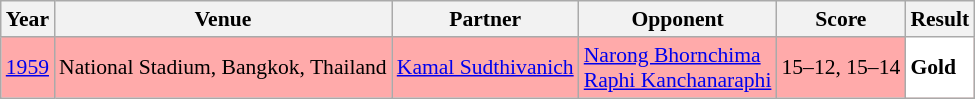<table class="sortable wikitable" style="font-size: 90%;">
<tr>
<th>Year</th>
<th>Venue</th>
<th>Partner</th>
<th>Opponent</th>
<th>Score</th>
<th>Result</th>
</tr>
<tr style="background:#FFAAAA">
<td align="center"><a href='#'>1959</a></td>
<td align="left">National Stadium, Bangkok, Thailand</td>
<td align="left"> <a href='#'>Kamal Sudthivanich</a></td>
<td align="left"> <a href='#'>Narong Bhornchima</a><br> <a href='#'>Raphi Kanchanaraphi</a></td>
<td align="left">15–12, 15–14</td>
<td style="text-align:left; background:white"> <strong>Gold</strong></td>
</tr>
</table>
